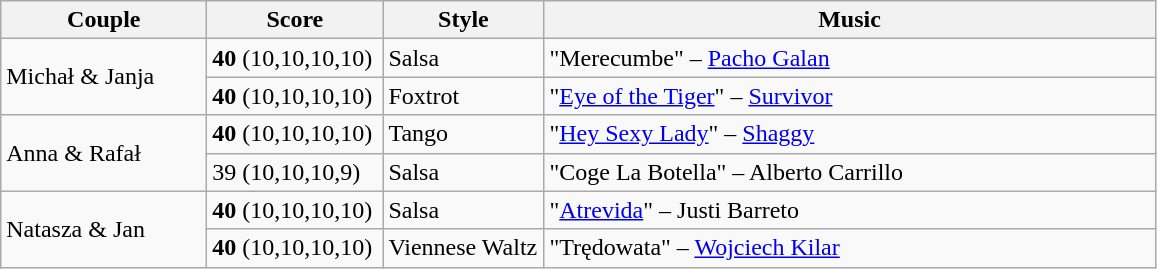<table class="wikitable">
<tr>
<th style="width:130px;">Couple</th>
<th style="width:110px;">Score</th>
<th style="width:100px;">Style</th>
<th style="width:400px;">Music</th>
</tr>
<tr>
<td rowspan="2">Michał & Janja</td>
<td><strong>40</strong> (10,10,10,10)</td>
<td>Salsa</td>
<td>"Merecumbe" – <a href='#'>Pacho Galan</a></td>
</tr>
<tr>
<td><strong>40</strong> (10,10,10,10)</td>
<td>Foxtrot</td>
<td>"<a href='#'>Eye of the Tiger</a>" – <a href='#'>Survivor</a></td>
</tr>
<tr>
<td rowspan="2">Anna & Rafał</td>
<td><strong>40</strong> (10,10,10,10)</td>
<td>Tango</td>
<td>"<a href='#'>Hey Sexy Lady</a>" – <a href='#'>Shaggy</a></td>
</tr>
<tr>
<td>39 (10,10,10,9)</td>
<td>Salsa</td>
<td>"Coge La Botella" – Alberto Carrillo</td>
</tr>
<tr>
<td rowspan="2">Natasza & Jan</td>
<td><strong>40</strong> (10,10,10,10)</td>
<td>Salsa</td>
<td>"<a href='#'>Atrevida</a>" – Justi Barreto</td>
</tr>
<tr>
<td><strong>40</strong> (10,10,10,10)</td>
<td>Viennese Waltz</td>
<td>"Trędowata" – <a href='#'>Wojciech Kilar</a></td>
</tr>
</table>
